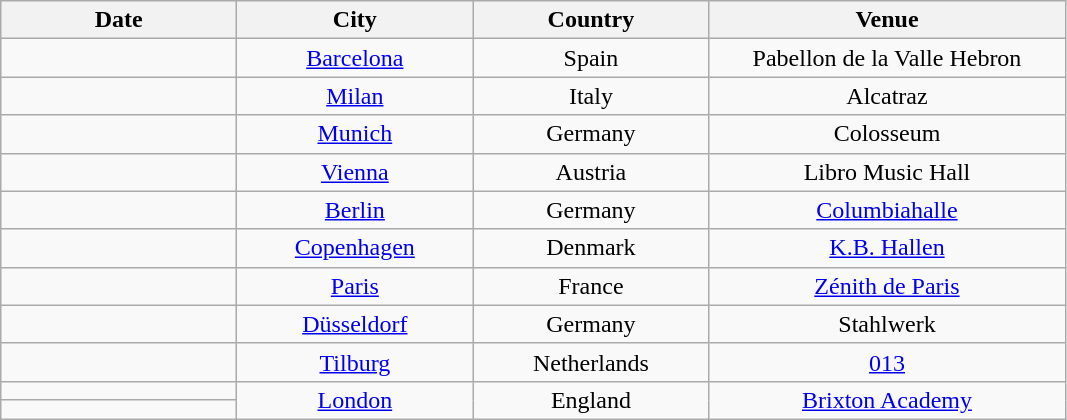<table class="wikitable" style="text-align:center;">
<tr>
<th style="width:150px;">Date</th>
<th style="width:150px;">City</th>
<th style="width:150px;">Country</th>
<th style="width:230px;">Venue</th>
</tr>
<tr>
<td></td>
<td><a href='#'>Barcelona</a></td>
<td>Spain</td>
<td>Pabellon de la Valle Hebron</td>
</tr>
<tr>
<td></td>
<td><a href='#'>Milan</a></td>
<td>Italy</td>
<td>Alcatraz</td>
</tr>
<tr>
<td></td>
<td><a href='#'>Munich</a></td>
<td>Germany</td>
<td>Colosseum</td>
</tr>
<tr>
<td></td>
<td><a href='#'>Vienna</a></td>
<td>Austria</td>
<td>Libro Music Hall</td>
</tr>
<tr>
<td></td>
<td><a href='#'>Berlin</a></td>
<td>Germany</td>
<td><a href='#'>Columbiahalle</a></td>
</tr>
<tr>
<td></td>
<td><a href='#'>Copenhagen</a></td>
<td>Denmark</td>
<td><a href='#'>K.B. Hallen</a></td>
</tr>
<tr>
<td></td>
<td><a href='#'>Paris</a></td>
<td>France</td>
<td><a href='#'>Zénith de Paris</a></td>
</tr>
<tr>
<td></td>
<td><a href='#'>Düsseldorf</a></td>
<td>Germany</td>
<td>Stahlwerk</td>
</tr>
<tr>
<td></td>
<td><a href='#'>Tilburg</a></td>
<td>Netherlands</td>
<td><a href='#'>013</a></td>
</tr>
<tr>
<td></td>
<td rowspan="2"><a href='#'>London</a></td>
<td rowspan="2">England</td>
<td rowspan="2"><a href='#'>Brixton Academy</a></td>
</tr>
<tr>
<td></td>
</tr>
</table>
